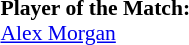<table style="width:100%; font-size:90%;">
<tr>
<td><br><strong>Player of the Match:</strong>
<br> <a href='#'>Alex Morgan</a></td>
</tr>
</table>
